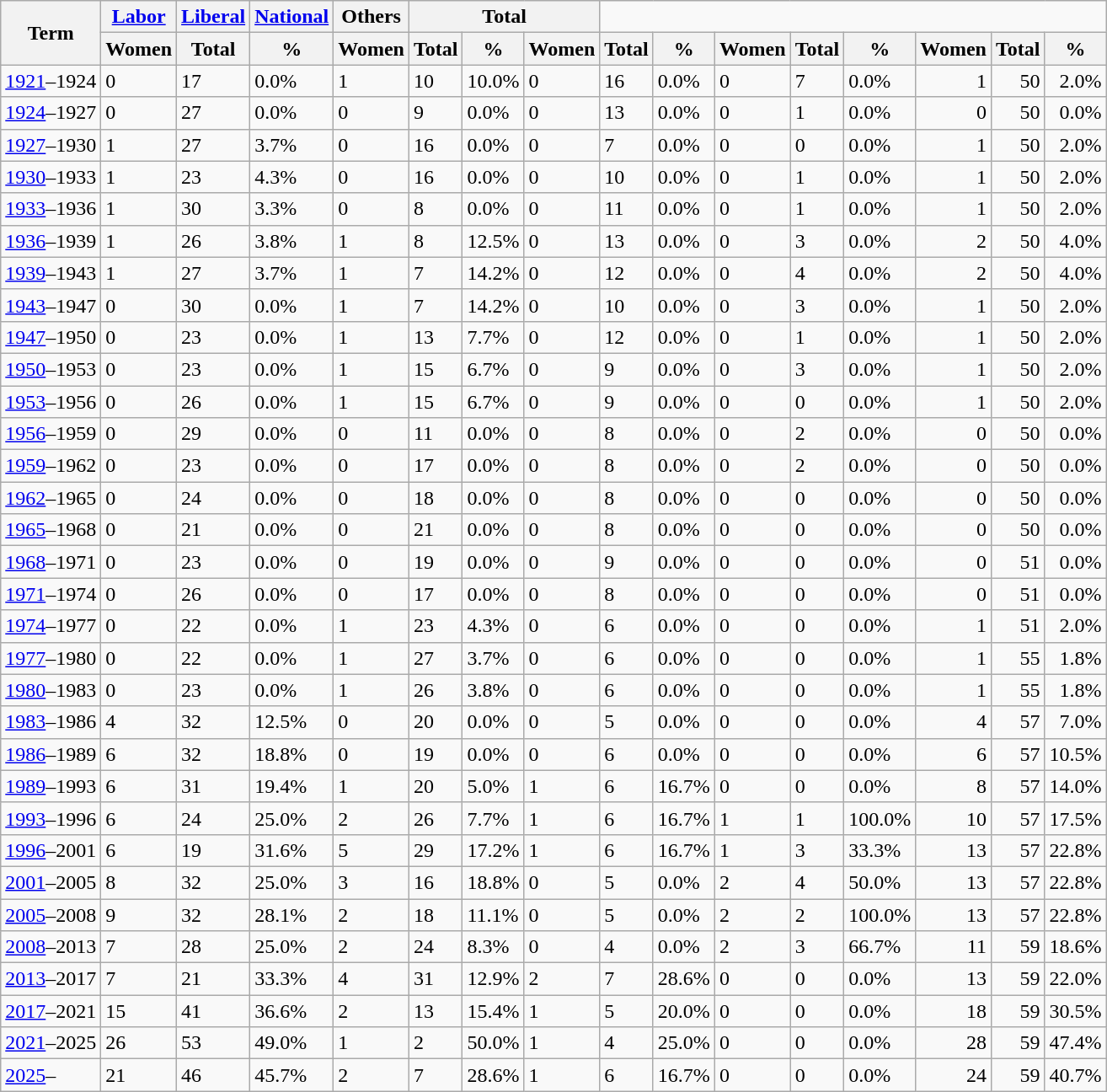<table class="wikitable">
<tr>
<th rowspan=2>Term</th>
<th><a href='#'>Labor</a></th>
<th><a href='#'>Liberal</a></th>
<th><a href='#'>National</a></th>
<th>Others</th>
<th colspan=3>Total</th>
</tr>
<tr>
<th>Women</th>
<th>Total</th>
<th>%</th>
<th>Women</th>
<th>Total</th>
<th>%</th>
<th>Women</th>
<th>Total</th>
<th>%</th>
<th>Women</th>
<th>Total</th>
<th>%</th>
<th>Women</th>
<th>Total</th>
<th>%</th>
</tr>
<tr>
<td><a href='#'>1921</a>–1924</td>
<td>0</td>
<td>17</td>
<td>0.0%</td>
<td>1</td>
<td>10</td>
<td>10.0%</td>
<td>0</td>
<td>16</td>
<td>0.0%</td>
<td>0</td>
<td>7</td>
<td>0.0%</td>
<td align=right>1</td>
<td align=right>50</td>
<td align=right>2.0%</td>
</tr>
<tr>
<td><a href='#'>1924</a>–1927</td>
<td>0</td>
<td>27</td>
<td>0.0%</td>
<td>0</td>
<td>9</td>
<td>0.0%</td>
<td>0</td>
<td>13</td>
<td>0.0%</td>
<td>0</td>
<td>1</td>
<td>0.0%</td>
<td align=right>0</td>
<td align=right>50</td>
<td align=right>0.0%</td>
</tr>
<tr>
<td><a href='#'>1927</a>–1930</td>
<td>1</td>
<td>27</td>
<td>3.7%</td>
<td>0</td>
<td>16</td>
<td>0.0%</td>
<td>0</td>
<td>7</td>
<td>0.0%</td>
<td>0</td>
<td>0</td>
<td>0.0%</td>
<td align=right>1</td>
<td align=right>50</td>
<td align=right>2.0%</td>
</tr>
<tr>
<td><a href='#'>1930</a>–1933</td>
<td>1</td>
<td>23</td>
<td>4.3%</td>
<td>0</td>
<td>16</td>
<td>0.0%</td>
<td>0</td>
<td>10</td>
<td>0.0%</td>
<td>0</td>
<td>1</td>
<td>0.0%</td>
<td align=right>1</td>
<td align=right>50</td>
<td align=right>2.0%</td>
</tr>
<tr>
<td><a href='#'>1933</a>–1936</td>
<td>1</td>
<td>30</td>
<td>3.3%</td>
<td>0</td>
<td>8</td>
<td>0.0%</td>
<td>0</td>
<td>11</td>
<td>0.0%</td>
<td>0</td>
<td>1</td>
<td>0.0%</td>
<td align=right>1</td>
<td align=right>50</td>
<td align=right>2.0%</td>
</tr>
<tr>
<td><a href='#'>1936</a>–1939</td>
<td>1</td>
<td>26</td>
<td>3.8%</td>
<td>1</td>
<td>8</td>
<td>12.5%</td>
<td>0</td>
<td>13</td>
<td>0.0%</td>
<td>0</td>
<td>3</td>
<td>0.0%</td>
<td align=right>2</td>
<td align=right>50</td>
<td align=right>4.0%</td>
</tr>
<tr>
<td><a href='#'>1939</a>–1943</td>
<td>1</td>
<td>27</td>
<td>3.7%</td>
<td>1</td>
<td>7</td>
<td>14.2%</td>
<td>0</td>
<td>12</td>
<td>0.0%</td>
<td>0</td>
<td>4</td>
<td>0.0%</td>
<td align=right>2</td>
<td align=right>50</td>
<td align=right>4.0%</td>
</tr>
<tr>
<td><a href='#'>1943</a>–1947</td>
<td>0</td>
<td>30</td>
<td>0.0%</td>
<td>1</td>
<td>7</td>
<td>14.2%</td>
<td>0</td>
<td>10</td>
<td>0.0%</td>
<td>0</td>
<td>3</td>
<td>0.0%</td>
<td align=right>1</td>
<td align=right>50</td>
<td align=right>2.0%</td>
</tr>
<tr>
<td><a href='#'>1947</a>–1950</td>
<td>0</td>
<td>23</td>
<td>0.0%</td>
<td>1</td>
<td>13</td>
<td>7.7%</td>
<td>0</td>
<td>12</td>
<td>0.0%</td>
<td>0</td>
<td>1</td>
<td>0.0%</td>
<td align=right>1</td>
<td align=right>50</td>
<td align=right>2.0%</td>
</tr>
<tr>
<td><a href='#'>1950</a>–1953</td>
<td>0</td>
<td>23</td>
<td>0.0%</td>
<td>1</td>
<td>15</td>
<td>6.7%</td>
<td>0</td>
<td>9</td>
<td>0.0%</td>
<td>0</td>
<td>3</td>
<td>0.0%</td>
<td align=right>1</td>
<td align=right>50</td>
<td align=right>2.0%</td>
</tr>
<tr>
<td><a href='#'>1953</a>–1956</td>
<td>0</td>
<td>26</td>
<td>0.0%</td>
<td>1</td>
<td>15</td>
<td>6.7%</td>
<td>0</td>
<td>9</td>
<td>0.0%</td>
<td>0</td>
<td>0</td>
<td>0.0%</td>
<td align=right>1</td>
<td align=right>50</td>
<td align=right>2.0%</td>
</tr>
<tr>
<td><a href='#'>1956</a>–1959</td>
<td>0</td>
<td>29</td>
<td>0.0%</td>
<td>0</td>
<td>11</td>
<td>0.0%</td>
<td>0</td>
<td>8</td>
<td>0.0%</td>
<td>0</td>
<td>2</td>
<td>0.0%</td>
<td align=right>0</td>
<td align=right>50</td>
<td align=right>0.0%</td>
</tr>
<tr>
<td><a href='#'>1959</a>–1962</td>
<td>0</td>
<td>23</td>
<td>0.0%</td>
<td>0</td>
<td>17</td>
<td>0.0%</td>
<td>0</td>
<td>8</td>
<td>0.0%</td>
<td>0</td>
<td>2</td>
<td>0.0%</td>
<td align=right>0</td>
<td align=right>50</td>
<td align=right>0.0%</td>
</tr>
<tr>
<td><a href='#'>1962</a>–1965</td>
<td>0</td>
<td>24</td>
<td>0.0%</td>
<td>0</td>
<td>18</td>
<td>0.0%</td>
<td>0</td>
<td>8</td>
<td>0.0%</td>
<td>0</td>
<td>0</td>
<td>0.0%</td>
<td align=right>0</td>
<td align=right>50</td>
<td align=right>0.0%</td>
</tr>
<tr>
<td><a href='#'>1965</a>–1968</td>
<td>0</td>
<td>21</td>
<td>0.0%</td>
<td>0</td>
<td>21</td>
<td>0.0%</td>
<td>0</td>
<td>8</td>
<td>0.0%</td>
<td>0</td>
<td>0</td>
<td>0.0%</td>
<td align=right>0</td>
<td align=right>50</td>
<td align=right>0.0%</td>
</tr>
<tr>
<td><a href='#'>1968</a>–1971</td>
<td>0</td>
<td>23</td>
<td>0.0%</td>
<td>0</td>
<td>19</td>
<td>0.0%</td>
<td>0</td>
<td>9</td>
<td>0.0%</td>
<td>0</td>
<td>0</td>
<td>0.0%</td>
<td align=right>0</td>
<td align=right>51</td>
<td align=right>0.0%</td>
</tr>
<tr>
<td><a href='#'>1971</a>–1974</td>
<td>0</td>
<td>26</td>
<td>0.0%</td>
<td>0</td>
<td>17</td>
<td>0.0%</td>
<td>0</td>
<td>8</td>
<td>0.0%</td>
<td>0</td>
<td>0</td>
<td>0.0%</td>
<td align=right>0</td>
<td align=right>51</td>
<td align=right>0.0%</td>
</tr>
<tr>
<td><a href='#'>1974</a>–1977</td>
<td>0</td>
<td>22</td>
<td>0.0%</td>
<td>1</td>
<td>23</td>
<td>4.3%</td>
<td>0</td>
<td>6</td>
<td>0.0%</td>
<td>0</td>
<td>0</td>
<td>0.0%</td>
<td align=right>1</td>
<td align=right>51</td>
<td align=right>2.0%</td>
</tr>
<tr>
<td><a href='#'>1977</a>–1980</td>
<td>0</td>
<td>22</td>
<td>0.0%</td>
<td>1</td>
<td>27</td>
<td>3.7%</td>
<td>0</td>
<td>6</td>
<td>0.0%</td>
<td>0</td>
<td>0</td>
<td>0.0%</td>
<td align=right>1</td>
<td align=right>55</td>
<td align=right>1.8%</td>
</tr>
<tr>
<td><a href='#'>1980</a>–1983</td>
<td>0</td>
<td>23</td>
<td>0.0%</td>
<td>1</td>
<td>26</td>
<td>3.8%</td>
<td>0</td>
<td>6</td>
<td>0.0%</td>
<td>0</td>
<td>0</td>
<td>0.0%</td>
<td align=right>1</td>
<td align=right>55</td>
<td align=right>1.8%</td>
</tr>
<tr>
<td><a href='#'>1983</a>–1986</td>
<td>4</td>
<td>32</td>
<td>12.5%</td>
<td>0</td>
<td>20</td>
<td>0.0%</td>
<td>0</td>
<td>5</td>
<td>0.0%</td>
<td>0</td>
<td>0</td>
<td>0.0%</td>
<td align=right>4</td>
<td align=right>57</td>
<td align=right>7.0%</td>
</tr>
<tr>
<td><a href='#'>1986</a>–1989</td>
<td>6</td>
<td>32</td>
<td>18.8%</td>
<td>0</td>
<td>19</td>
<td>0.0%</td>
<td>0</td>
<td>6</td>
<td>0.0%</td>
<td>0</td>
<td>0</td>
<td>0.0%</td>
<td align=right>6</td>
<td align=right>57</td>
<td align=right>10.5%</td>
</tr>
<tr>
<td><a href='#'>1989</a>–1993</td>
<td>6</td>
<td>31</td>
<td>19.4%</td>
<td>1</td>
<td>20</td>
<td>5.0%</td>
<td>1</td>
<td>6</td>
<td>16.7%</td>
<td>0</td>
<td>0</td>
<td>0.0%</td>
<td align=right>8</td>
<td align=right>57</td>
<td align=right>14.0%</td>
</tr>
<tr>
<td><a href='#'>1993</a>–1996</td>
<td>6</td>
<td>24</td>
<td>25.0%</td>
<td>2</td>
<td>26</td>
<td>7.7%</td>
<td>1</td>
<td>6</td>
<td>16.7%</td>
<td>1</td>
<td>1</td>
<td>100.0%</td>
<td align=right>10</td>
<td align=right>57</td>
<td align=right>17.5%</td>
</tr>
<tr>
<td><a href='#'>1996</a>–2001</td>
<td>6</td>
<td>19</td>
<td>31.6%</td>
<td>5</td>
<td>29</td>
<td>17.2%</td>
<td>1</td>
<td>6</td>
<td>16.7%</td>
<td>1</td>
<td>3</td>
<td>33.3%</td>
<td align=right>13</td>
<td align=right>57</td>
<td align=right>22.8%</td>
</tr>
<tr>
<td><a href='#'>2001</a>–2005</td>
<td>8</td>
<td>32</td>
<td>25.0%</td>
<td>3</td>
<td>16</td>
<td>18.8%</td>
<td>0</td>
<td>5</td>
<td>0.0%</td>
<td>2</td>
<td>4</td>
<td>50.0%</td>
<td align=right>13</td>
<td align=right>57</td>
<td align=right>22.8%</td>
</tr>
<tr>
<td><a href='#'>2005</a>–2008</td>
<td>9</td>
<td>32</td>
<td>28.1%</td>
<td>2</td>
<td>18</td>
<td>11.1%</td>
<td>0</td>
<td>5</td>
<td>0.0%</td>
<td>2</td>
<td>2</td>
<td>100.0%</td>
<td align=right>13</td>
<td align=right>57</td>
<td align=right>22.8%</td>
</tr>
<tr>
<td><a href='#'>2008</a>–2013</td>
<td>7</td>
<td>28</td>
<td>25.0%</td>
<td>2</td>
<td>24</td>
<td>8.3%</td>
<td>0</td>
<td>4</td>
<td>0.0%</td>
<td>2</td>
<td>3</td>
<td>66.7%</td>
<td align=right>11</td>
<td align=right>59</td>
<td align=right>18.6%</td>
</tr>
<tr>
<td><a href='#'>2013</a>–2017</td>
<td>7</td>
<td>21</td>
<td>33.3%</td>
<td>4</td>
<td>31</td>
<td>12.9%</td>
<td>2</td>
<td>7</td>
<td>28.6%</td>
<td>0</td>
<td>0</td>
<td>0.0%</td>
<td align=right>13</td>
<td align=right>59</td>
<td align=right>22.0%</td>
</tr>
<tr>
<td><a href='#'>2017</a>–2021</td>
<td>15</td>
<td>41</td>
<td>36.6%</td>
<td>2</td>
<td>13</td>
<td>15.4%</td>
<td>1</td>
<td>5</td>
<td>20.0%</td>
<td>0</td>
<td>0</td>
<td>0.0%</td>
<td align=right>18</td>
<td align=right>59</td>
<td align=right>30.5%</td>
</tr>
<tr>
<td><a href='#'>2021</a>–2025</td>
<td>26</td>
<td>53</td>
<td>49.0%</td>
<td>1</td>
<td>2</td>
<td>50.0%</td>
<td>1</td>
<td>4</td>
<td>25.0%</td>
<td>0</td>
<td>0</td>
<td>0.0%</td>
<td align=right>28</td>
<td align=right>59</td>
<td align=right>47.4%</td>
</tr>
<tr>
<td><a href='#'>2025</a>–</td>
<td>21</td>
<td>46</td>
<td>45.7%</td>
<td>2</td>
<td>7</td>
<td>28.6%</td>
<td>1</td>
<td>6</td>
<td>16.7%</td>
<td>0</td>
<td>0</td>
<td>0.0%</td>
<td align=right>24</td>
<td align=right>59</td>
<td align=right>40.7%</td>
</tr>
</table>
